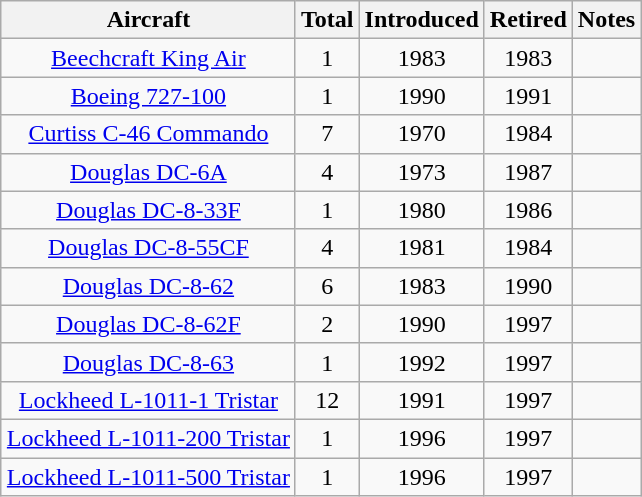<table class="wikitable" style="margin:0.5em auto; text-align:center">
<tr>
<th>Aircraft</th>
<th>Total</th>
<th>Introduced</th>
<th>Retired</th>
<th>Notes</th>
</tr>
<tr>
<td><a href='#'>Beechcraft King Air</a></td>
<td>1</td>
<td>1983</td>
<td>1983</td>
<td></td>
</tr>
<tr>
<td><a href='#'>Boeing 727-100</a></td>
<td>1</td>
<td>1990</td>
<td>1991</td>
<td></td>
</tr>
<tr>
<td><a href='#'>Curtiss C-46 Commando</a></td>
<td>7</td>
<td>1970</td>
<td>1984</td>
<td></td>
</tr>
<tr>
<td><a href='#'>Douglas DC-6A</a></td>
<td>4</td>
<td>1973</td>
<td>1987</td>
<td></td>
</tr>
<tr>
<td><a href='#'>Douglas DC-8-33F</a></td>
<td>1</td>
<td>1980</td>
<td>1986</td>
<td></td>
</tr>
<tr>
<td><a href='#'>Douglas DC-8-55CF</a></td>
<td>4</td>
<td>1981</td>
<td>1984</td>
<td></td>
</tr>
<tr>
<td><a href='#'>Douglas DC-8-62</a></td>
<td>6</td>
<td>1983</td>
<td>1990</td>
<td></td>
</tr>
<tr>
<td><a href='#'>Douglas DC-8-62F</a></td>
<td>2</td>
<td>1990</td>
<td>1997</td>
<td></td>
</tr>
<tr>
<td><a href='#'>Douglas DC-8-63</a></td>
<td>1</td>
<td>1992</td>
<td>1997</td>
<td></td>
</tr>
<tr>
<td><a href='#'>Lockheed L-1011-1 Tristar</a></td>
<td>12</td>
<td>1991</td>
<td>1997</td>
<td></td>
</tr>
<tr>
<td><a href='#'>Lockheed L-1011-200 Tristar</a></td>
<td>1</td>
<td>1996</td>
<td>1997</td>
<td></td>
</tr>
<tr>
<td><a href='#'>Lockheed L-1011-500 Tristar</a></td>
<td>1</td>
<td>1996</td>
<td>1997</td>
<td></td>
</tr>
</table>
